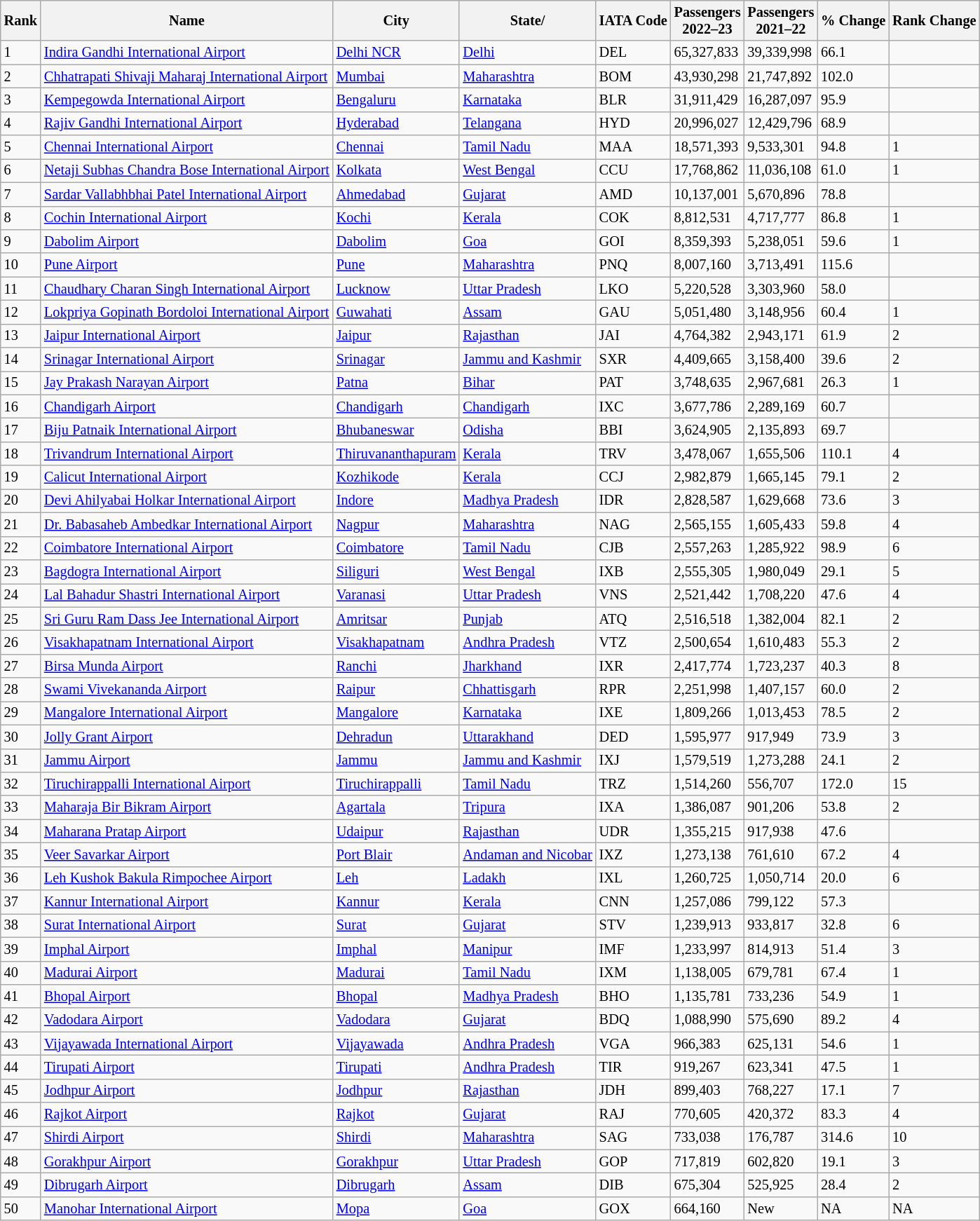<table class="wikitable sortable" style="border-collapse:collapse; text-align:left; font-size:85%">
<tr>
<th>Rank</th>
<th>Name</th>
<th>City</th>
<th>State/</th>
<th>IATA Code</th>
<th>Passengers <br> 2022–23</th>
<th>Passengers <br> 2021–22</th>
<th>% Change</th>
<th>Rank Change</th>
</tr>
<tr>
<td>1</td>
<td><a href='#'>Indira Gandhi International Airport</a></td>
<td><a href='#'>Delhi NCR</a></td>
<td><a href='#'>Delhi</a></td>
<td>DEL</td>
<td>65,327,833</td>
<td>39,339,998</td>
<td>66.1</td>
<td></td>
</tr>
<tr>
<td>2</td>
<td><a href='#'>Chhatrapati Shivaji Maharaj International Airport</a></td>
<td><a href='#'>Mumbai</a></td>
<td><a href='#'>Maharashtra</a></td>
<td>BOM</td>
<td>43,930,298</td>
<td>21,747,892</td>
<td>102.0</td>
<td></td>
</tr>
<tr>
<td>3</td>
<td><a href='#'>Kempegowda International Airport</a></td>
<td><a href='#'>Bengaluru</a></td>
<td><a href='#'>Karnataka</a></td>
<td>BLR</td>
<td>31,911,429</td>
<td>16,287,097</td>
<td>95.9</td>
<td></td>
</tr>
<tr>
<td>4</td>
<td><a href='#'>Rajiv Gandhi International Airport</a></td>
<td><a href='#'>Hyderabad</a></td>
<td><a href='#'>Telangana</a></td>
<td>HYD</td>
<td>20,996,027</td>
<td>12,429,796</td>
<td>68.9</td>
<td></td>
</tr>
<tr>
<td>5</td>
<td><a href='#'>Chennai International Airport</a></td>
<td><a href='#'>Chennai</a></td>
<td><a href='#'>Tamil Nadu</a></td>
<td>MAA</td>
<td>18,571,393</td>
<td>9,533,301</td>
<td>94.8</td>
<td>1</td>
</tr>
<tr>
<td>6</td>
<td><a href='#'>Netaji Subhas Chandra Bose International Airport</a></td>
<td><a href='#'>Kolkata</a></td>
<td><a href='#'>West Bengal</a></td>
<td>CCU</td>
<td>17,768,862</td>
<td>11,036,108</td>
<td>61.0</td>
<td>1</td>
</tr>
<tr>
<td>7</td>
<td><a href='#'>Sardar Vallabhbhai Patel International Airport</a></td>
<td><a href='#'>Ahmedabad</a></td>
<td><a href='#'>Gujarat</a></td>
<td>AMD</td>
<td>10,137,001</td>
<td>5,670,896</td>
<td>78.8</td>
<td></td>
</tr>
<tr>
<td>8</td>
<td><a href='#'>Cochin International Airport</a></td>
<td><a href='#'>Kochi</a></td>
<td><a href='#'>Kerala</a></td>
<td>COK</td>
<td>8,812,531</td>
<td>4,717,777</td>
<td>86.8</td>
<td>1</td>
</tr>
<tr>
<td>9</td>
<td><a href='#'>Dabolim Airport</a></td>
<td><a href='#'>Dabolim</a></td>
<td><a href='#'>Goa</a></td>
<td>GOI</td>
<td>8,359,393</td>
<td>5,238,051</td>
<td>59.6</td>
<td>1</td>
</tr>
<tr>
<td>10</td>
<td><a href='#'>Pune Airport</a></td>
<td><a href='#'>Pune</a></td>
<td><a href='#'>Maharashtra</a></td>
<td>PNQ</td>
<td>8,007,160</td>
<td>3,713,491</td>
<td>115.6</td>
<td></td>
</tr>
<tr>
<td>11</td>
<td><a href='#'>Chaudhary Charan Singh International Airport</a></td>
<td><a href='#'>Lucknow</a></td>
<td><a href='#'>Uttar Pradesh</a></td>
<td>LKO</td>
<td>5,220,528</td>
<td>3,303,960</td>
<td>58.0</td>
<td></td>
</tr>
<tr>
<td>12</td>
<td><a href='#'>Lokpriya Gopinath Bordoloi International Airport</a></td>
<td><a href='#'>Guwahati</a></td>
<td><a href='#'>Assam</a></td>
<td>GAU</td>
<td>5,051,480</td>
<td>3,148,956</td>
<td>60.4</td>
<td>1</td>
</tr>
<tr>
<td>13</td>
<td><a href='#'>Jaipur International Airport</a></td>
<td><a href='#'>Jaipur</a></td>
<td><a href='#'>Rajasthan</a></td>
<td>JAI</td>
<td>4,764,382</td>
<td>2,943,171</td>
<td>61.9</td>
<td>2</td>
</tr>
<tr>
<td>14</td>
<td><a href='#'>Srinagar International Airport</a></td>
<td><a href='#'>Srinagar</a></td>
<td><a href='#'>Jammu and Kashmir</a></td>
<td>SXR</td>
<td>4,409,665</td>
<td>3,158,400</td>
<td>39.6</td>
<td>2</td>
</tr>
<tr>
<td>15</td>
<td><a href='#'>Jay Prakash Narayan Airport</a></td>
<td><a href='#'>Patna</a></td>
<td><a href='#'>Bihar</a></td>
<td>PAT</td>
<td>3,748,635</td>
<td>2,967,681</td>
<td>26.3</td>
<td>1</td>
</tr>
<tr>
<td>16</td>
<td><a href='#'>Chandigarh Airport</a></td>
<td><a href='#'>Chandigarh</a></td>
<td><a href='#'>Chandigarh</a></td>
<td>IXC</td>
<td>3,677,786</td>
<td>2,289,169</td>
<td>60.7</td>
<td></td>
</tr>
<tr>
<td>17</td>
<td><a href='#'>Biju Patnaik International Airport</a></td>
<td><a href='#'>Bhubaneswar</a></td>
<td><a href='#'>Odisha</a></td>
<td>BBI</td>
<td>3,624,905</td>
<td>2,135,893</td>
<td>69.7</td>
<td></td>
</tr>
<tr>
<td>18</td>
<td><a href='#'>Trivandrum International Airport</a></td>
<td><a href='#'>Thiruvananthapuram</a></td>
<td><a href='#'>Kerala</a></td>
<td>TRV</td>
<td>3,478,067</td>
<td>1,655,506</td>
<td>110.1</td>
<td>4</td>
</tr>
<tr>
<td>19</td>
<td><a href='#'>Calicut International Airport</a></td>
<td><a href='#'>Kozhikode</a></td>
<td><a href='#'>Kerala</a></td>
<td>CCJ</td>
<td>2,982,879</td>
<td>1,665,145</td>
<td>79.1</td>
<td>2</td>
</tr>
<tr>
<td>20</td>
<td><a href='#'>Devi Ahilyabai Holkar International Airport</a></td>
<td><a href='#'>Indore</a></td>
<td><a href='#'>Madhya Pradesh</a></td>
<td>IDR</td>
<td>2,828,587</td>
<td>1,629,668</td>
<td>73.6</td>
<td>3</td>
</tr>
<tr>
<td>21</td>
<td><a href='#'>Dr. Babasaheb Ambedkar International Airport</a></td>
<td><a href='#'>Nagpur</a></td>
<td><a href='#'>Maharashtra</a></td>
<td>NAG</td>
<td>2,565,155</td>
<td>1,605,433</td>
<td>59.8</td>
<td>4</td>
</tr>
<tr>
<td>22</td>
<td><a href='#'>Coimbatore International Airport</a></td>
<td><a href='#'>Coimbatore</a></td>
<td><a href='#'>Tamil Nadu</a></td>
<td>CJB</td>
<td>2,557,263</td>
<td>1,285,922</td>
<td>98.9</td>
<td>6</td>
</tr>
<tr>
<td>23</td>
<td><a href='#'>Bagdogra International Airport</a></td>
<td><a href='#'>Siliguri</a></td>
<td><a href='#'>West Bengal</a></td>
<td>IXB</td>
<td>2,555,305</td>
<td>1,980,049</td>
<td>29.1</td>
<td>5</td>
</tr>
<tr>
<td>24</td>
<td><a href='#'>Lal Bahadur Shastri International Airport</a></td>
<td><a href='#'>Varanasi</a></td>
<td><a href='#'>Uttar Pradesh</a></td>
<td>VNS</td>
<td>2,521,442</td>
<td>1,708,220</td>
<td>47.6</td>
<td>4</td>
</tr>
<tr>
<td>25</td>
<td><a href='#'>Sri Guru Ram Dass Jee International Airport</a></td>
<td><a href='#'>Amritsar</a></td>
<td><a href='#'>Punjab</a></td>
<td>ATQ</td>
<td>2,516,518</td>
<td>1,382,004</td>
<td>82.1</td>
<td>2</td>
</tr>
<tr>
<td>26</td>
<td><a href='#'>Visakhapatnam International Airport</a></td>
<td><a href='#'>Visakhapatnam</a></td>
<td><a href='#'>Andhra Pradesh</a></td>
<td>VTZ</td>
<td>2,500,654</td>
<td>1,610,483</td>
<td>55.3</td>
<td>2</td>
</tr>
<tr>
<td>27</td>
<td><a href='#'>Birsa Munda Airport</a></td>
<td><a href='#'>Ranchi</a></td>
<td><a href='#'>Jharkhand</a></td>
<td>IXR</td>
<td>2,417,774</td>
<td>1,723,237</td>
<td>40.3</td>
<td>8</td>
</tr>
<tr>
<td>28</td>
<td><a href='#'>Swami Vivekananda Airport</a></td>
<td><a href='#'>Raipur</a></td>
<td><a href='#'>Chhattisgarh</a></td>
<td>RPR</td>
<td>2,251,998</td>
<td>1,407,157</td>
<td>60.0</td>
<td>2</td>
</tr>
<tr>
<td>29</td>
<td><a href='#'>Mangalore International Airport</a></td>
<td><a href='#'>Mangalore</a></td>
<td><a href='#'>Karnataka</a></td>
<td>IXE</td>
<td>1,809,266</td>
<td>1,013,453</td>
<td>78.5</td>
<td>2</td>
</tr>
<tr>
<td>30</td>
<td><a href='#'>Jolly Grant Airport</a></td>
<td><a href='#'>Dehradun</a></td>
<td><a href='#'>Uttarakhand</a></td>
<td>DED</td>
<td>1,595,977</td>
<td>917,949</td>
<td>73.9</td>
<td>3</td>
</tr>
<tr>
<td>31</td>
<td><a href='#'>Jammu Airport</a></td>
<td><a href='#'>Jammu</a></td>
<td><a href='#'>Jammu and Kashmir</a></td>
<td>IXJ</td>
<td>1,579,519</td>
<td>1,273,288</td>
<td>24.1</td>
<td>2</td>
</tr>
<tr>
<td>32</td>
<td><a href='#'>Tiruchirappalli International Airport</a></td>
<td><a href='#'>Tiruchirappalli</a></td>
<td><a href='#'>Tamil Nadu</a></td>
<td>TRZ</td>
<td>1,514,260</td>
<td>556,707</td>
<td>172.0</td>
<td>15</td>
</tr>
<tr>
<td>33</td>
<td><a href='#'>Maharaja Bir Bikram Airport</a></td>
<td><a href='#'>Agartala</a></td>
<td><a href='#'>Tripura</a></td>
<td>IXA</td>
<td>1,386,087</td>
<td>901,206</td>
<td>53.8</td>
<td>2</td>
</tr>
<tr>
<td>34</td>
<td><a href='#'>Maharana Pratap Airport</a></td>
<td><a href='#'>Udaipur</a></td>
<td><a href='#'>Rajasthan</a></td>
<td>UDR</td>
<td>1,355,215</td>
<td>917,938</td>
<td>47.6</td>
<td></td>
</tr>
<tr>
<td>35</td>
<td><a href='#'>Veer Savarkar Airport</a></td>
<td><a href='#'>Port Blair</a></td>
<td><a href='#'>Andaman and Nicobar</a></td>
<td>IXZ</td>
<td>1,273,138</td>
<td>761,610</td>
<td>67.2</td>
<td>4</td>
</tr>
<tr>
<td>36</td>
<td><a href='#'>Leh Kushok Bakula Rimpochee Airport</a></td>
<td><a href='#'>Leh</a></td>
<td><a href='#'>Ladakh</a></td>
<td>IXL</td>
<td>1,260,725</td>
<td>1,050,714</td>
<td>20.0</td>
<td>6</td>
</tr>
<tr>
<td>37</td>
<td><a href='#'>Kannur International Airport</a></td>
<td><a href='#'>Kannur</a></td>
<td><a href='#'>Kerala</a></td>
<td>CNN</td>
<td>1,257,086</td>
<td>799,122</td>
<td>57.3</td>
<td></td>
</tr>
<tr>
<td>38</td>
<td><a href='#'>Surat International Airport</a></td>
<td><a href='#'>Surat</a></td>
<td><a href='#'>Gujarat</a></td>
<td>STV</td>
<td>1,239,913</td>
<td>933,817</td>
<td>32.8</td>
<td>6</td>
</tr>
<tr>
<td>39</td>
<td><a href='#'>Imphal Airport</a></td>
<td><a href='#'>Imphal</a></td>
<td><a href='#'>Manipur</a></td>
<td>IMF</td>
<td>1,233,997</td>
<td>814,913</td>
<td>51.4</td>
<td>3</td>
</tr>
<tr>
<td>40</td>
<td><a href='#'>Madurai Airport</a></td>
<td><a href='#'>Madurai</a></td>
<td><a href='#'>Tamil Nadu</a></td>
<td>IXM</td>
<td>1,138,005</td>
<td>679,781</td>
<td>67.4</td>
<td>1</td>
</tr>
<tr>
<td>41</td>
<td><a href='#'>Bhopal Airport</a></td>
<td><a href='#'>Bhopal</a></td>
<td><a href='#'>Madhya Pradesh</a></td>
<td>BHO</td>
<td>1,135,781</td>
<td>733,236</td>
<td>54.9</td>
<td>1</td>
</tr>
<tr>
<td>42</td>
<td><a href='#'>Vadodara Airport</a></td>
<td><a href='#'>Vadodara</a></td>
<td><a href='#'>Gujarat</a></td>
<td>BDQ</td>
<td>1,088,990</td>
<td>575,690</td>
<td>89.2</td>
<td>4</td>
</tr>
<tr>
<td>43</td>
<td><a href='#'>Vijayawada International Airport</a></td>
<td><a href='#'>Vijayawada</a></td>
<td><a href='#'>Andhra Pradesh</a></td>
<td>VGA</td>
<td>966,383</td>
<td>625,131</td>
<td>54.6</td>
<td>1</td>
</tr>
<tr>
<td>44</td>
<td><a href='#'>Tirupati Airport</a></td>
<td><a href='#'>Tirupati</a></td>
<td><a href='#'>Andhra Pradesh</a></td>
<td>TIR</td>
<td>919,267</td>
<td>623,341</td>
<td>47.5</td>
<td>1</td>
</tr>
<tr>
<td>45</td>
<td><a href='#'>Jodhpur Airport</a></td>
<td><a href='#'>Jodhpur</a></td>
<td><a href='#'>Rajasthan</a></td>
<td>JDH</td>
<td>899,403</td>
<td>768,227</td>
<td>17.1</td>
<td>7</td>
</tr>
<tr>
<td>46</td>
<td><a href='#'>Rajkot Airport</a></td>
<td><a href='#'>Rajkot</a></td>
<td><a href='#'>Gujarat</a></td>
<td>RAJ</td>
<td>770,605</td>
<td>420,372</td>
<td>83.3</td>
<td>4</td>
</tr>
<tr>
<td>47</td>
<td><a href='#'>Shirdi Airport</a></td>
<td><a href='#'>Shirdi</a></td>
<td><a href='#'>Maharashtra</a></td>
<td>SAG</td>
<td>733,038</td>
<td>176,787</td>
<td>314.6</td>
<td>10</td>
</tr>
<tr>
<td>48</td>
<td><a href='#'>Gorakhpur Airport</a></td>
<td><a href='#'>Gorakhpur</a></td>
<td><a href='#'>Uttar Pradesh</a></td>
<td>GOP</td>
<td>717,819</td>
<td>602,820</td>
<td>19.1</td>
<td>3</td>
</tr>
<tr>
<td>49</td>
<td><a href='#'>Dibrugarh Airport</a></td>
<td><a href='#'>Dibrugarh</a></td>
<td><a href='#'>Assam</a></td>
<td>DIB</td>
<td>675,304</td>
<td>525,925</td>
<td>28.4</td>
<td>2</td>
</tr>
<tr>
<td>50</td>
<td><a href='#'>Manohar International Airport</a></td>
<td><a href='#'>Mopa</a></td>
<td><a href='#'>Goa</a></td>
<td>GOX</td>
<td>664,160</td>
<td>New</td>
<td>NA</td>
<td>NA</td>
</tr>
</table>
